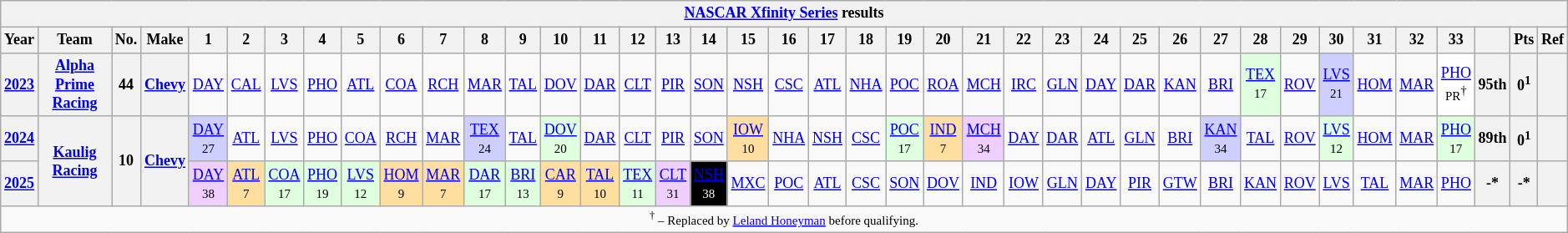<table class="wikitable" style="text-align:center; font-size:75%">
<tr>
<th colspan=40><a href='#'>NASCAR Xfinity Series</a> results</th>
</tr>
<tr>
<th>Year</th>
<th>Team</th>
<th>No.</th>
<th>Make</th>
<th>1</th>
<th>2</th>
<th>3</th>
<th>4</th>
<th>5</th>
<th>6</th>
<th>7</th>
<th>8</th>
<th>9</th>
<th>10</th>
<th>11</th>
<th>12</th>
<th>13</th>
<th>14</th>
<th>15</th>
<th>16</th>
<th>17</th>
<th>18</th>
<th>19</th>
<th>20</th>
<th>21</th>
<th>22</th>
<th>23</th>
<th>24</th>
<th>25</th>
<th>26</th>
<th>27</th>
<th>28</th>
<th>29</th>
<th>30</th>
<th>31</th>
<th>32</th>
<th>33</th>
<th></th>
<th>Pts</th>
<th>Ref</th>
</tr>
<tr>
<th><a href='#'>2023</a></th>
<th><a href='#'>Alpha Prime Racing</a></th>
<th>44</th>
<th><a href='#'>Chevy</a></th>
<td><a href='#'>DAY</a></td>
<td><a href='#'>CAL</a></td>
<td><a href='#'>LVS</a></td>
<td><a href='#'>PHO</a></td>
<td><a href='#'>ATL</a></td>
<td><a href='#'>COA</a></td>
<td><a href='#'>RCH</a></td>
<td><a href='#'>MAR</a></td>
<td><a href='#'>TAL</a></td>
<td><a href='#'>DOV</a></td>
<td><a href='#'>DAR</a></td>
<td><a href='#'>CLT</a></td>
<td><a href='#'>PIR</a></td>
<td><a href='#'>SON</a></td>
<td><a href='#'>NSH</a></td>
<td><a href='#'>CSC</a></td>
<td><a href='#'>ATL</a></td>
<td><a href='#'>NHA</a></td>
<td><a href='#'>POC</a></td>
<td><a href='#'>ROA</a></td>
<td><a href='#'>MCH</a></td>
<td><a href='#'>IRC</a></td>
<td><a href='#'>GLN</a></td>
<td><a href='#'>DAY</a></td>
<td><a href='#'>DAR</a></td>
<td><a href='#'>KAN</a></td>
<td><a href='#'>BRI</a></td>
<td style="background:#DFFFDF;"><a href='#'>TEX</a><br><small>17</small></td>
<td><a href='#'>ROV</a></td>
<td style="background:#CFCFFF;"><a href='#'>LVS</a><br><small>21</small></td>
<td><a href='#'>HOM</a></td>
<td><a href='#'>MAR</a></td>
<td style="background:#FFFFFF;"><a href='#'>PHO</a><br><small>PR</small><sup>†</sup></td>
<th>95th</th>
<th>0<sup>1</sup></th>
<th></th>
</tr>
<tr>
<th><a href='#'>2024</a></th>
<th rowspan=2><a href='#'>Kaulig Racing</a></th>
<th rowspan=2>10</th>
<th rowspan=2><a href='#'>Chevy</a></th>
<td style="background:#CFCFFF;"><a href='#'>DAY</a><br><small>27</small></td>
<td><a href='#'>ATL</a></td>
<td><a href='#'>LVS</a></td>
<td><a href='#'>PHO</a></td>
<td><a href='#'>COA</a></td>
<td><a href='#'>RCH</a></td>
<td><a href='#'>MAR</a></td>
<td style="background:#CFCFFF;"><a href='#'>TEX</a><br><small>24</small></td>
<td><a href='#'>TAL</a></td>
<td style="background:#DFFFDF;"><a href='#'>DOV</a><br><small>20</small></td>
<td><a href='#'>DAR</a></td>
<td><a href='#'>CLT</a></td>
<td><a href='#'>PIR</a></td>
<td><a href='#'>SON</a></td>
<td style="background:#FFDF9F;"><a href='#'>IOW</a><br><small>10</small></td>
<td><a href='#'>NHA</a></td>
<td><a href='#'>NSH</a></td>
<td><a href='#'>CSC</a></td>
<td style="background:#DFFFDF;"><a href='#'>POC</a><br><small>17</small></td>
<td style="background:#FFDF9F;"><a href='#'>IND</a><br><small>7</small></td>
<td style="background:#EFCFFF;"><a href='#'>MCH</a><br><small>34</small></td>
<td><a href='#'>DAY</a></td>
<td><a href='#'>DAR</a></td>
<td><a href='#'>ATL</a></td>
<td><a href='#'>GLN</a></td>
<td><a href='#'>BRI</a></td>
<td style="background:#CFCFFF;"><a href='#'>KAN</a><br><small>34</small></td>
<td><a href='#'>TAL</a></td>
<td><a href='#'>ROV</a></td>
<td style="background:#DFFFDF;"><a href='#'>LVS</a><br><small>12</small></td>
<td><a href='#'>HOM</a></td>
<td><a href='#'>MAR</a></td>
<td style="background:#DFFFDF;"><a href='#'>PHO</a><br><small>17</small></td>
<th>89th</th>
<th>0<sup>1</sup></th>
<th></th>
</tr>
<tr>
<th><a href='#'>2025</a></th>
<td style="background:#EFCFFF;"><a href='#'>DAY</a><br><small>38</small></td>
<td style="background:#FFDF9F;"><a href='#'>ATL</a><br><small>7</small></td>
<td style="background:#DFFFDF;"><a href='#'>COA</a><br><small>17</small></td>
<td style="background:#DFFFDF;"><a href='#'>PHO</a><br><small>19</small></td>
<td style="background:#DFFFDF;"><a href='#'>LVS</a><br><small>12</small></td>
<td style="background:#FFDF9F;"><a href='#'>HOM</a><br><small>9</small></td>
<td style="background:#FFDF9F;"><a href='#'>MAR</a><br><small>7</small></td>
<td style="background:#DFFFDF;"><a href='#'>DAR</a><br><small>17</small></td>
<td style="background:#DFFFDF;"><a href='#'>BRI</a><br><small>13</small></td>
<td style="background:#FFDF9F;"><a href='#'>CAR</a><br><small>9</small></td>
<td style="background:#FFDF9F;"><a href='#'>TAL</a><br><small>10</small></td>
<td style="background:#DFFFDF;"><a href='#'>TEX</a><br><small>11</small></td>
<td style="background:#EFCFFF;"><a href='#'>CLT</a><br><small>31</small></td>
<td style="background-color:#000000;color:white"><a href='#'><span>NSH</span></a><br><small>38</small></td>
<td><a href='#'>MXC</a></td>
<td><a href='#'>POC</a></td>
<td><a href='#'>ATL</a></td>
<td><a href='#'>CSC</a></td>
<td><a href='#'>SON</a></td>
<td><a href='#'>DOV</a></td>
<td><a href='#'>IND</a></td>
<td><a href='#'>IOW</a></td>
<td><a href='#'>GLN</a></td>
<td><a href='#'>DAY</a></td>
<td><a href='#'>PIR</a></td>
<td><a href='#'>GTW</a></td>
<td><a href='#'>BRI</a></td>
<td><a href='#'>KAN</a></td>
<td><a href='#'>ROV</a></td>
<td><a href='#'>LVS</a></td>
<td><a href='#'>TAL</a></td>
<td><a href='#'>MAR</a></td>
<td><a href='#'>PHO</a></td>
<th>-*</th>
<th>-*</th>
<th></th>
</tr>
<tr>
<td colspan=41><small><sup>†</sup> – Replaced by <a href='#'>Leland Honeyman</a> before qualifying.</small></td>
</tr>
</table>
